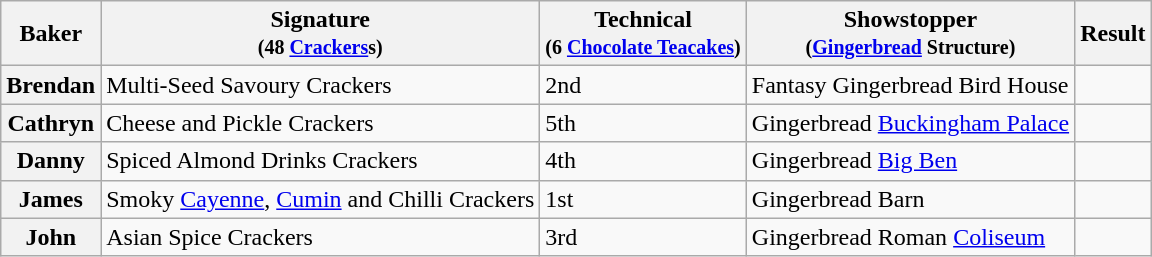<table class="wikitable sortable col3center sticky-header">
<tr>
<th scope="col">Baker</th>
<th scope="col" class="unsortable">Signature<br><small>(48 <a href='#'>Crackers</a>s)</small></th>
<th scope="col">Technical<br><small>(6 <a href='#'>Chocolate Teacakes</a>)</small></th>
<th scope="col" class="unsortable">Showstopper<br><small>(<a href='#'>Gingerbread</a> Structure)</small></th>
<th scope="col">Result</th>
</tr>
<tr>
<th scope="row">Brendan</th>
<td>Multi-Seed Savoury Crackers</td>
<td>2nd</td>
<td>Fantasy Gingerbread Bird House</td>
<td></td>
</tr>
<tr>
<th scope="row">Cathryn</th>
<td>Cheese and Pickle Crackers</td>
<td>5th</td>
<td>Gingerbread <a href='#'>Buckingham Palace</a></td>
<td></td>
</tr>
<tr>
<th scope="row">Danny</th>
<td>Spiced Almond Drinks Crackers</td>
<td>4th</td>
<td>Gingerbread <a href='#'>Big Ben</a></td>
<td></td>
</tr>
<tr>
<th scope="row">James</th>
<td>Smoky <a href='#'>Cayenne</a>, <a href='#'>Cumin</a> and Chilli Crackers</td>
<td>1st</td>
<td>Gingerbread Barn</td>
<td></td>
</tr>
<tr>
<th scope="row">John</th>
<td>Asian Spice Crackers</td>
<td>3rd</td>
<td>Gingerbread Roman <a href='#'>Coliseum</a></td>
<td></td>
</tr>
</table>
